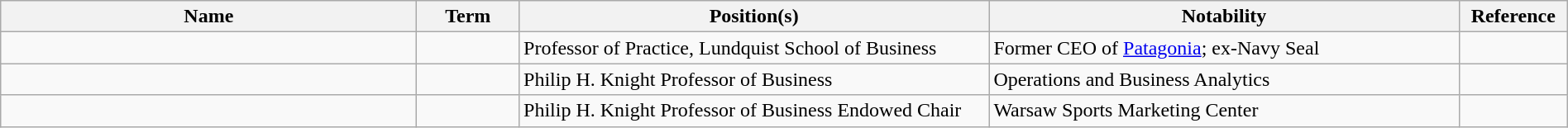<table class="wikitable sortable" style="width:100%">
<tr>
<th width="*">Name</th>
<th width="75px">Term</th>
<th width="30%" class="unsortable">Position(s)</th>
<th width="30%" class="unsortable">Notability</th>
<th width="80px" class="unsortable">Reference</th>
</tr>
<tr>
<td></td>
<td align="center"></td>
<td>Professor of Practice, Lundquist School of Business</td>
<td>Former CEO of <a href='#'>Patagonia</a>; ex-Navy Seal</td>
<td align="center"></td>
</tr>
<tr>
<td></td>
<td align="center"></td>
<td>Philip H. Knight Professor of Business</td>
<td>Operations and Business Analytics</td>
<td align="center"></td>
</tr>
<tr>
<td></td>
<td align="center"></td>
<td>Philip H. Knight Professor of Business Endowed Chair</td>
<td>Warsaw Sports Marketing Center</td>
<td align="center"></td>
</tr>
</table>
